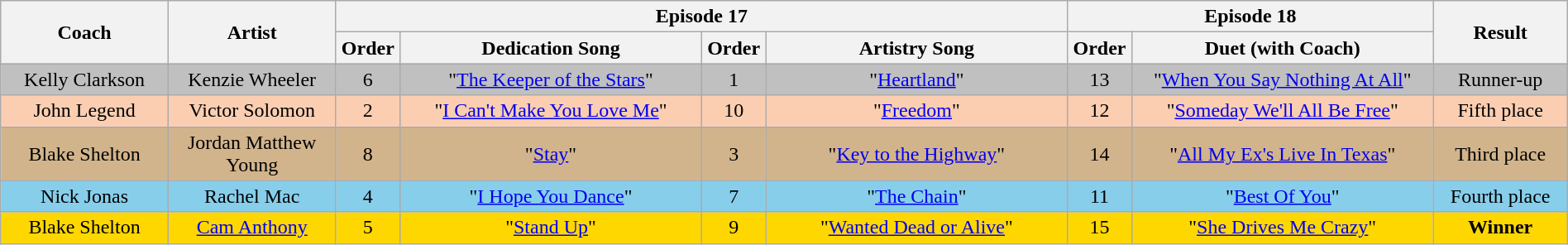<table class="wikitable" style="text-align:center; width:100%">
<tr>
<th rowspan="2" width="10%">Coach</th>
<th rowspan="2" width="10%">Artist</th>
<th colspan="4">Episode 17 </th>
<th colspan="2">Episode 18 </th>
<th rowspan="2" width="08%">Result</th>
</tr>
<tr>
<th scope="col" width="02%">Order</th>
<th scope="col" width="18%">Dedication Song</th>
<th scope="col" width="02%">Order</th>
<th scope="col" width="18%">Artistry Song</th>
<th scope="col" width="02%">Order</th>
<th scope="col" width="18%">Duet (with Coach)</th>
</tr>
<tr style="background:silver">
<td>Kelly Clarkson</td>
<td>Kenzie Wheeler</td>
<td>6</td>
<td>"<a href='#'>The Keeper of the Stars</a>"</td>
<td>1</td>
<td>"<a href='#'>Heartland</a>"</td>
<td>13</td>
<td>"<a href='#'>When You Say Nothing At All</a>"</td>
<td>Runner-up</td>
</tr>
<tr style="background:#fbceb1">
<td>John Legend</td>
<td>Victor Solomon</td>
<td>2</td>
<td>"<a href='#'>I Can't Make You Love Me</a>"</td>
<td>10</td>
<td>"<a href='#'>Freedom</a>"</td>
<td>12</td>
<td>"<a href='#'>Someday We'll All Be Free</a>"</td>
<td>Fifth place</td>
</tr>
<tr style="background: tan">
<td>Blake Shelton</td>
<td>Jordan Matthew Young</td>
<td>8</td>
<td>"<a href='#'>Stay</a>"</td>
<td>3</td>
<td>"<a href='#'>Key to the Highway</a>"</td>
<td>14</td>
<td>"<a href='#'>All My Ex's Live In Texas</a>"</td>
<td>Third place</td>
</tr>
<tr style="background: skyblue">
<td>Nick Jonas</td>
<td>Rachel Mac</td>
<td>4</td>
<td>"<a href='#'>I Hope You Dance</a>"</td>
<td>7</td>
<td>"<a href='#'>The Chain</a>"</td>
<td>11</td>
<td>"<a href='#'>Best Of You</a>"</td>
<td>Fourth place</td>
</tr>
<tr style="background: gold">
<td>Blake Shelton</td>
<td><a href='#'>Cam Anthony</a></td>
<td>5</td>
<td>"<a href='#'>Stand Up</a>"</td>
<td>9</td>
<td>"<a href='#'>Wanted Dead or Alive</a>"</td>
<td>15</td>
<td>"<a href='#'>She Drives Me Crazy</a>"</td>
<td><strong>Winner</strong></td>
</tr>
</table>
